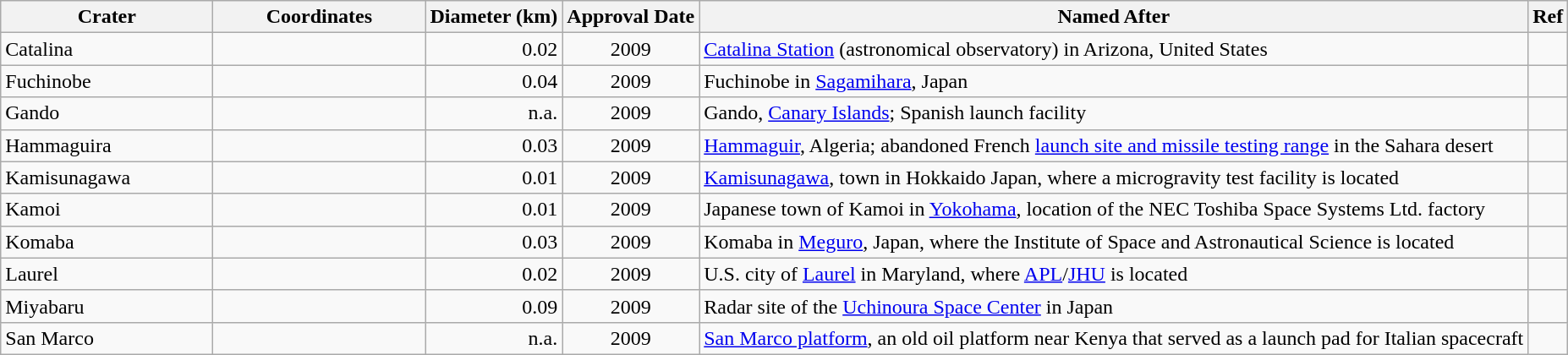<table class="wikitable" style="min-width: 90%;">
<tr>
<th style="width:10em">Crater</th>
<th style="width:10em">Coordinates</th>
<th>Diameter (km)</th>
<th>Approval Date</th>
<th>Named After</th>
<th>Ref</th>
</tr>
<tr id="Catalina">
<td>Catalina</td>
<td></td>
<td align=right>0.02</td>
<td align=center>2009</td>
<td><a href='#'>Catalina Station</a> (astronomical observatory) in Arizona, United States</td>
<td></td>
</tr>
<tr id="Fuchinobe">
<td>Fuchinobe</td>
<td></td>
<td align=right>0.04</td>
<td align=center>2009</td>
<td>Fuchinobe in <a href='#'>Sagamihara</a>, Japan</td>
<td></td>
</tr>
<tr id="Gando">
<td>Gando</td>
<td></td>
<td align=right>n.a.</td>
<td align=center>2009</td>
<td>Gando, <a href='#'>Canary Islands</a>; Spanish launch facility</td>
<td></td>
</tr>
<tr id="Hammaguira">
<td>Hammaguira</td>
<td></td>
<td align=right>0.03</td>
<td align=center>2009</td>
<td><a href='#'>Hammaguir</a>, Algeria; abandoned French <a href='#'>launch site and missile testing range</a> in the Sahara desert</td>
<td></td>
</tr>
<tr id="Kamisunagawa">
<td>Kamisunagawa</td>
<td></td>
<td align=right>0.01</td>
<td align=center>2009</td>
<td><a href='#'>Kamisunagawa</a>, town in Hokkaido Japan, where a microgravity test facility is located</td>
<td></td>
</tr>
<tr id="Kamoi">
<td>Kamoi</td>
<td></td>
<td align=right>0.01</td>
<td align=center>2009</td>
<td>Japanese town of Kamoi in <a href='#'>Yokohama</a>, location of the NEC Toshiba Space Systems Ltd. factory</td>
<td></td>
</tr>
<tr id="Komaba">
<td>Komaba</td>
<td></td>
<td align=right>0.03</td>
<td align=center>2009</td>
<td>Komaba in <a href='#'>Meguro</a>, Japan, where the Institute of Space and Astronautical Science is located</td>
<td></td>
</tr>
<tr id="Laurel">
<td>Laurel</td>
<td></td>
<td align=right>0.02</td>
<td align=center>2009</td>
<td>U.S. city of <a href='#'>Laurel</a> in Maryland, where <a href='#'>APL</a>/<a href='#'>JHU</a> is located</td>
<td></td>
</tr>
<tr id="Miyabaru">
<td>Miyabaru</td>
<td></td>
<td align=right>0.09</td>
<td align=center>2009</td>
<td>Radar site of the <a href='#'>Uchinoura Space Center</a> in Japan</td>
<td></td>
</tr>
<tr id="San Marco">
<td>San Marco</td>
<td></td>
<td align=right>n.a.</td>
<td align=center>2009</td>
<td><a href='#'>San Marco platform</a>, an old oil platform near Kenya that served as a launch pad for Italian spacecraft</td>
<td></td>
</tr>
</table>
